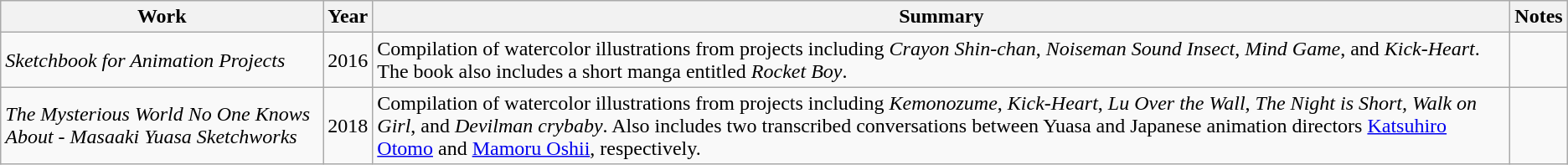<table class="wikitable">
<tr>
<th>Work</th>
<th>Year</th>
<th>Summary</th>
<th>Notes</th>
</tr>
<tr valign="middle">
<td><em>Sketchbook for Animation Projects</em></td>
<td>2016</td>
<td>Compilation of watercolor illustrations from projects including <em>Crayon Shin-chan</em>, <em>Noiseman Sound Insect</em>, <em>Mind Game</em>, and <em>Kick-Heart</em>. The book also includes a short manga entitled <em>Rocket Boy</em>.</td>
<td></td>
</tr>
<tr valign="middle">
<td><em>The Mysterious World No One Knows About - Masaaki Yuasa Sketchworks</em></td>
<td>2018</td>
<td>Compilation of watercolor illustrations from projects including <em>Kemonozume</em>, <em>Kick-Heart</em>, <em>Lu Over the Wall</em>, <em>The Night is Short, Walk on Girl</em>, and <em>Devilman crybaby</em>. Also includes two transcribed conversations between Yuasa and Japanese animation directors <a href='#'>Katsuhiro Otomo</a> and <a href='#'>Mamoru Oshii</a>, respectively.</td>
<td></td>
</tr>
</table>
